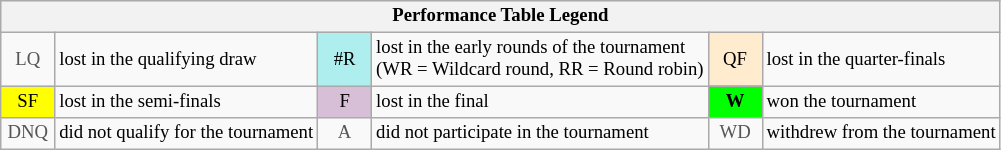<table class="wikitable" style="font-size:78%;">
<tr bgcolor="#efefef">
<th colspan="6">Performance Table Legend</th>
</tr>
<tr>
<td align="center" style="color:#555555;" width="30">LQ</td>
<td>lost in the qualifying draw</td>
<td align="center" style="background:#afeeee;">#R</td>
<td>lost in the early rounds of the tournament<br>(WR = Wildcard round, RR = Round robin)</td>
<td align="center" style="background:#ffebcd;">QF</td>
<td>lost in the quarter-finals</td>
</tr>
<tr>
<td align="center" style="background:yellow;">SF</td>
<td>lost in the semi-finals</td>
<td align="center" style="background:#D8BFD8;">F</td>
<td>lost in the final</td>
<td align="center" style="background:#00ff00;"><strong>W</strong></td>
<td>won the tournament</td>
</tr>
<tr>
<td align="center" style="color:#555555;" width="30">DNQ</td>
<td>did not qualify for the tournament</td>
<td align="center" style="color:#555555;" width="30">A</td>
<td>did not participate in the tournament</td>
<td align="center" style="color:#555555;" width="30">WD</td>
<td>withdrew from the tournament</td>
</tr>
</table>
